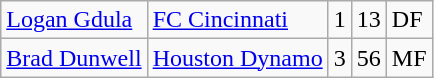<table class="wikitable">
<tr>
<td><a href='#'>Logan Gdula</a></td>
<td><a href='#'>FC Cincinnati</a></td>
<td>1</td>
<td>13</td>
<td>DF</td>
</tr>
<tr>
<td><a href='#'>Brad Dunwell</a></td>
<td><a href='#'>Houston Dynamo</a></td>
<td>3</td>
<td>56</td>
<td>MF</td>
</tr>
</table>
